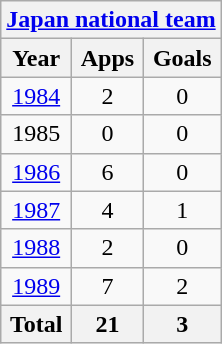<table class="wikitable" style="text-align:center">
<tr>
<th colspan=3><a href='#'>Japan national team</a></th>
</tr>
<tr>
<th>Year</th>
<th>Apps</th>
<th>Goals</th>
</tr>
<tr>
<td><a href='#'>1984</a></td>
<td>2</td>
<td>0</td>
</tr>
<tr>
<td>1985</td>
<td>0</td>
<td>0</td>
</tr>
<tr>
<td><a href='#'>1986</a></td>
<td>6</td>
<td>0</td>
</tr>
<tr>
<td><a href='#'>1987</a></td>
<td>4</td>
<td>1</td>
</tr>
<tr>
<td><a href='#'>1988</a></td>
<td>2</td>
<td>0</td>
</tr>
<tr>
<td><a href='#'>1989</a></td>
<td>7</td>
<td>2</td>
</tr>
<tr>
<th>Total</th>
<th>21</th>
<th>3</th>
</tr>
</table>
